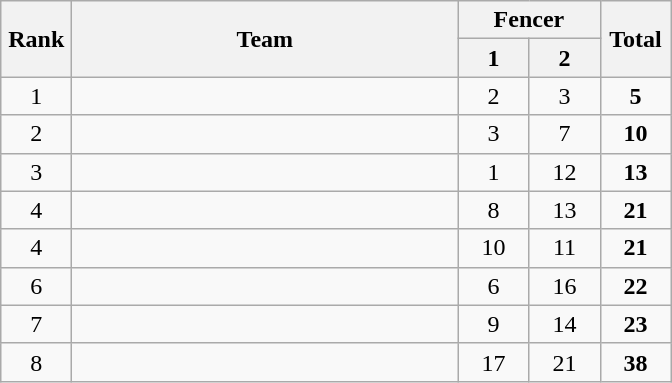<table class=wikitable style="text-align:center">
<tr>
<th rowspan=2 width=40>Rank</th>
<th rowspan=2 width=250>Team</th>
<th colspan=2>Fencer</th>
<th rowspan=2 width=40>Total</th>
</tr>
<tr>
<th width=40>1</th>
<th width=40>2</th>
</tr>
<tr>
<td>1</td>
<td align=left></td>
<td>2</td>
<td>3</td>
<td><strong>5</strong></td>
</tr>
<tr>
<td>2</td>
<td align=left></td>
<td>3</td>
<td>7</td>
<td><strong>10</strong></td>
</tr>
<tr>
<td>3</td>
<td align=left></td>
<td>1</td>
<td>12</td>
<td><strong>13</strong></td>
</tr>
<tr>
<td>4</td>
<td align=left></td>
<td>8</td>
<td>13</td>
<td><strong>21</strong></td>
</tr>
<tr>
<td>4</td>
<td align=left></td>
<td>10</td>
<td>11</td>
<td><strong>21</strong></td>
</tr>
<tr>
<td>6</td>
<td align=left></td>
<td>6</td>
<td>16</td>
<td><strong>22</strong></td>
</tr>
<tr>
<td>7</td>
<td align=left></td>
<td>9</td>
<td>14</td>
<td><strong>23</strong></td>
</tr>
<tr>
<td>8</td>
<td align=left></td>
<td>17</td>
<td>21</td>
<td><strong>38</strong></td>
</tr>
</table>
